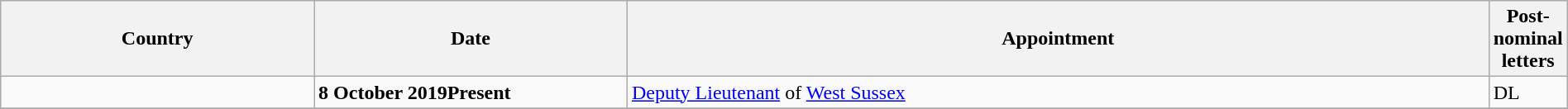<table class="wikitable" style="width:100%;">
<tr>
<th style="width:20%;">Country</th>
<th style="width:20%;">Date</th>
<th style="width:55%;">Appointment</th>
<th style="width:5%;">Post-nominal letters</th>
</tr>
<tr>
<td></td>
<td><strong>8 October 2019Present</strong></td>
<td><a href='#'>Deputy Lieutenant</a> of <a href='#'>West Sussex</a></td>
<td>DL</td>
</tr>
<tr>
</tr>
</table>
